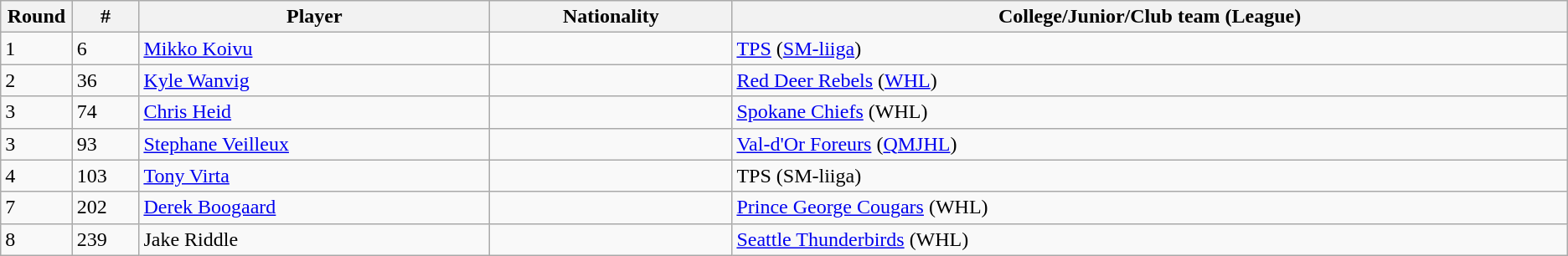<table class="wikitable">
<tr align="center">
<th bgcolor="#DDDDFF" width="4.0%">Round</th>
<th bgcolor="#DDDDFF" width="4.0%">#</th>
<th bgcolor="#DDDDFF" width="21.0%">Player</th>
<th bgcolor="#DDDDFF" width="14.5%">Nationality</th>
<th bgcolor="#DDDDFF" width="50.0%">College/Junior/Club team (League)</th>
</tr>
<tr>
<td>1</td>
<td>6</td>
<td><a href='#'>Mikko Koivu</a></td>
<td></td>
<td><a href='#'>TPS</a> (<a href='#'>SM-liiga</a>)</td>
</tr>
<tr>
<td>2</td>
<td>36</td>
<td><a href='#'>Kyle Wanvig</a></td>
<td></td>
<td><a href='#'>Red Deer Rebels</a> (<a href='#'>WHL</a>)</td>
</tr>
<tr>
<td>3</td>
<td>74</td>
<td><a href='#'>Chris Heid</a></td>
<td></td>
<td><a href='#'>Spokane Chiefs</a> (WHL)</td>
</tr>
<tr>
<td>3</td>
<td>93</td>
<td><a href='#'>Stephane Veilleux</a></td>
<td></td>
<td><a href='#'>Val-d'Or Foreurs</a> (<a href='#'>QMJHL</a>)</td>
</tr>
<tr>
<td>4</td>
<td>103</td>
<td><a href='#'>Tony Virta</a></td>
<td></td>
<td>TPS (SM-liiga)</td>
</tr>
<tr>
<td>7</td>
<td>202</td>
<td><a href='#'>Derek Boogaard</a></td>
<td></td>
<td><a href='#'>Prince George Cougars</a> (WHL)</td>
</tr>
<tr>
<td>8</td>
<td>239</td>
<td>Jake Riddle</td>
<td></td>
<td><a href='#'>Seattle Thunderbirds</a> (WHL)</td>
</tr>
</table>
